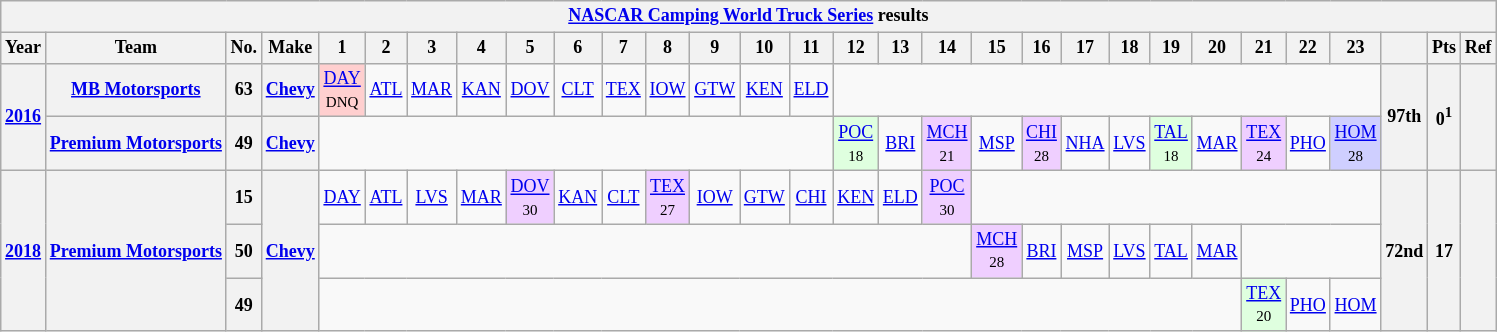<table class="wikitable" style="text-align:center; font-size:75%">
<tr>
<th colspan=45><a href='#'>NASCAR Camping World Truck Series</a> results</th>
</tr>
<tr>
<th>Year</th>
<th>Team</th>
<th>No.</th>
<th>Make</th>
<th>1</th>
<th>2</th>
<th>3</th>
<th>4</th>
<th>5</th>
<th>6</th>
<th>7</th>
<th>8</th>
<th>9</th>
<th>10</th>
<th>11</th>
<th>12</th>
<th>13</th>
<th>14</th>
<th>15</th>
<th>16</th>
<th>17</th>
<th>18</th>
<th>19</th>
<th>20</th>
<th>21</th>
<th>22</th>
<th>23</th>
<th></th>
<th>Pts</th>
<th>Ref</th>
</tr>
<tr>
<th rowspan=2><a href='#'>2016</a></th>
<th><a href='#'>MB Motorsports</a></th>
<th>63</th>
<th><a href='#'>Chevy</a></th>
<td style="background:#FFCFCF;"><a href='#'>DAY</a><br><small>DNQ</small></td>
<td><a href='#'>ATL</a></td>
<td><a href='#'>MAR</a></td>
<td><a href='#'>KAN</a></td>
<td><a href='#'>DOV</a></td>
<td><a href='#'>CLT</a></td>
<td><a href='#'>TEX</a></td>
<td><a href='#'>IOW</a></td>
<td><a href='#'>GTW</a></td>
<td><a href='#'>KEN</a></td>
<td><a href='#'>ELD</a></td>
<td colspan=12></td>
<th rowspan=2>97th</th>
<th rowspan=2>0<sup>1</sup></th>
<th rowspan=2></th>
</tr>
<tr>
<th><a href='#'>Premium Motorsports</a></th>
<th>49</th>
<th><a href='#'>Chevy</a></th>
<td colspan=11></td>
<td style="background:#DFFFDF;"><a href='#'>POC</a><br><small>18</small></td>
<td><a href='#'>BRI</a></td>
<td style="background:#EFCFFF;"><a href='#'>MCH</a><br><small>21</small></td>
<td><a href='#'>MSP</a></td>
<td style="background:#EFCFFF;"><a href='#'>CHI</a><br><small>28</small></td>
<td><a href='#'>NHA</a></td>
<td><a href='#'>LVS</a></td>
<td style="background:#DFFFDF;"><a href='#'>TAL</a><br><small>18</small></td>
<td><a href='#'>MAR</a></td>
<td style="background:#EFCFFF;"><a href='#'>TEX</a><br><small>24</small></td>
<td><a href='#'>PHO</a></td>
<td style="background:#CFCFFF;"><a href='#'>HOM</a><br><small>28</small></td>
</tr>
<tr>
<th rowspan=3><a href='#'>2018</a></th>
<th rowspan=3><a href='#'>Premium Motorsports</a></th>
<th>15</th>
<th rowspan=3><a href='#'>Chevy</a></th>
<td><a href='#'>DAY</a></td>
<td><a href='#'>ATL</a></td>
<td><a href='#'>LVS</a></td>
<td><a href='#'>MAR</a></td>
<td style="background:#EFCFFF;"><a href='#'>DOV</a><br><small>30</small></td>
<td><a href='#'>KAN</a></td>
<td><a href='#'>CLT</a></td>
<td style="background:#EFCFFF;"><a href='#'>TEX</a><br><small>27</small></td>
<td><a href='#'>IOW</a></td>
<td><a href='#'>GTW</a></td>
<td><a href='#'>CHI</a></td>
<td><a href='#'>KEN</a></td>
<td><a href='#'>ELD</a></td>
<td style="background:#EFCFFF;"><a href='#'>POC</a><br><small>30</small></td>
<td colspan=9></td>
<th rowspan=3>72nd</th>
<th rowspan=3>17</th>
<th rowspan=3></th>
</tr>
<tr>
<th>50</th>
<td colspan=14></td>
<td style="background:#EFCFFF;"><a href='#'>MCH</a><br><small>28</small></td>
<td><a href='#'>BRI</a></td>
<td><a href='#'>MSP</a></td>
<td><a href='#'>LVS</a></td>
<td><a href='#'>TAL</a></td>
<td><a href='#'>MAR</a></td>
<td colspan=3></td>
</tr>
<tr>
<th>49</th>
<td colspan=20></td>
<td style="background:#DFFFDF;"><a href='#'>TEX</a><br><small>20</small></td>
<td><a href='#'>PHO</a></td>
<td><a href='#'>HOM</a></td>
</tr>
</table>
